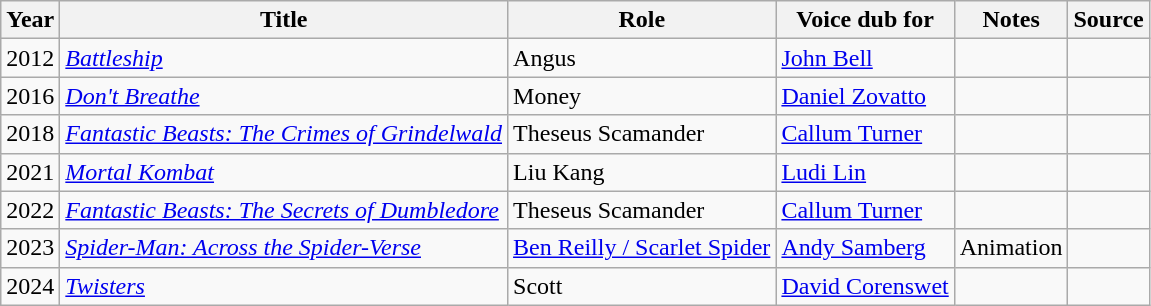<table class="wikitable sortable plainrowheaders">
<tr>
<th>Year</th>
<th>Title</th>
<th>Role</th>
<th>Voice dub for</th>
<th class="unsortable">Notes</th>
<th class="unsortable">Source</th>
</tr>
<tr>
<td>2012</td>
<td><em><a href='#'>Battleship</a></em></td>
<td>Angus</td>
<td><a href='#'>John Bell</a></td>
<td></td>
<td></td>
</tr>
<tr>
<td>2016</td>
<td><em><a href='#'>Don't Breathe</a></em></td>
<td>Money</td>
<td><a href='#'>Daniel Zovatto</a></td>
<td></td>
<td></td>
</tr>
<tr>
<td>2018</td>
<td><em><a href='#'>Fantastic Beasts: The Crimes of Grindelwald</a></em></td>
<td>Theseus Scamander</td>
<td><a href='#'>Callum Turner</a></td>
<td></td>
<td></td>
</tr>
<tr>
<td>2021</td>
<td><em><a href='#'>Mortal Kombat</a></em></td>
<td>Liu Kang</td>
<td><a href='#'>Ludi Lin</a></td>
<td></td>
<td></td>
</tr>
<tr>
<td>2022</td>
<td><em><a href='#'>Fantastic Beasts: The Secrets of Dumbledore</a></em></td>
<td>Theseus Scamander</td>
<td><a href='#'>Callum Turner</a></td>
<td></td>
<td></td>
</tr>
<tr>
<td>2023</td>
<td><em><a href='#'>Spider-Man: Across the Spider-Verse</a></em></td>
<td><a href='#'>Ben Reilly / Scarlet Spider</a></td>
<td><a href='#'>Andy Samberg</a></td>
<td>Animation</td>
<td></td>
</tr>
<tr>
<td>2024</td>
<td><em><a href='#'>Twisters</a></em></td>
<td>Scott</td>
<td><a href='#'>David Corenswet</a></td>
<td></td>
<td></td>
</tr>
</table>
